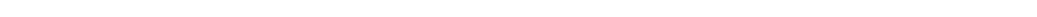<table style="width:88%; text-align:center;">
<tr style="color:white;">
<td style="background:"><strong>27</strong></td>
<td style="background:"><strong>4</strong></td>
<td style="background:"><strong>32</strong></td>
</tr>
</table>
